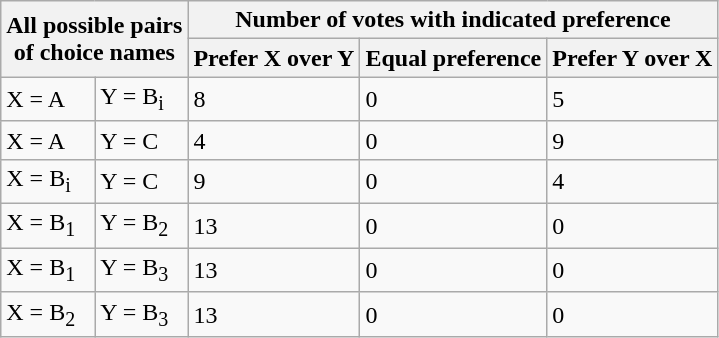<table class="wikitable">
<tr>
<th colspan=2 rowspan=2>All possible pairs<br>of choice names</th>
<th colspan=3>Number of votes with indicated preference</th>
</tr>
<tr>
<th>Prefer X over Y</th>
<th>Equal preference</th>
<th>Prefer Y over X</th>
</tr>
<tr>
<td>X = A</td>
<td>Y = B<sub>i</sub></td>
<td>8</td>
<td>0</td>
<td>5</td>
</tr>
<tr>
<td>X = A</td>
<td>Y = C</td>
<td>4</td>
<td>0</td>
<td>9</td>
</tr>
<tr>
<td>X = B<sub>i</sub></td>
<td>Y = C</td>
<td>9</td>
<td>0</td>
<td>4</td>
</tr>
<tr>
<td>X = B<sub>1</sub></td>
<td>Y = B<sub>2</sub></td>
<td>13</td>
<td>0</td>
<td>0</td>
</tr>
<tr>
<td>X = B<sub>1</sub></td>
<td>Y = B<sub>3</sub></td>
<td>13</td>
<td>0</td>
<td>0</td>
</tr>
<tr>
<td>X = B<sub>2</sub></td>
<td>Y = B<sub>3</sub></td>
<td>13</td>
<td>0</td>
<td>0</td>
</tr>
</table>
